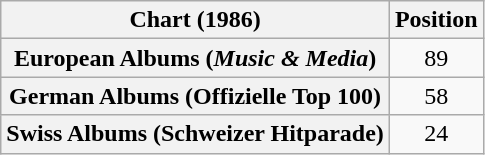<table class="wikitable sortable plainrowheaders" style="text-align:center">
<tr>
<th scope="col">Chart (1986)</th>
<th scope="col">Position</th>
</tr>
<tr>
<th scope="row">European Albums (<em>Music & Media</em>)</th>
<td>89</td>
</tr>
<tr>
<th scope="row">German Albums (Offizielle Top 100)</th>
<td>58</td>
</tr>
<tr>
<th scope="row">Swiss Albums (Schweizer Hitparade)</th>
<td>24</td>
</tr>
</table>
